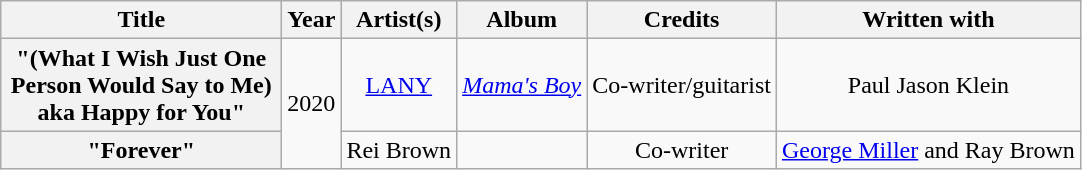<table class="wikitable plainrowheaders" style="text-align:center;">
<tr>
<th scope="col" style="width:180px;">Title</th>
<th scope="col">Year</th>
<th scope="col">Artist(s)</th>
<th scope="col">Album</th>
<th scope="col">Credits</th>
<th scope="col">Written with</th>
</tr>
<tr>
<th scope="row">"(What I Wish Just One Person Would Say to Me) aka Happy for You"</th>
<td rowspan="2">2020</td>
<td><a href='#'>LANY</a></td>
<td><em><a href='#'>Mama's Boy</a></em></td>
<td>Co-writer/guitarist</td>
<td>Paul Jason Klein</td>
</tr>
<tr>
<th scope="row">"Forever"</th>
<td>Rei Brown</td>
<td></td>
<td>Co-writer</td>
<td><a href='#'>George Miller</a> and Ray Brown</td>
</tr>
</table>
